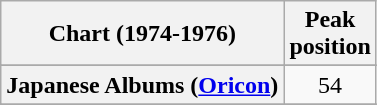<table class="wikitable sortable plainrowheaders" style="text-align:center">
<tr>
<th scope="col">Chart (1974-1976)</th>
<th scope="col">Peak<br>position</th>
</tr>
<tr>
</tr>
<tr>
<th scope="row">Japanese Albums (<a href='#'>Oricon</a>)</th>
<td align="center">54</td>
</tr>
<tr>
</tr>
<tr>
</tr>
</table>
